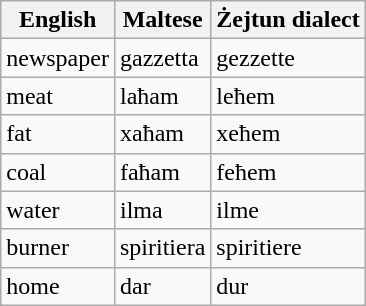<table class="wikitable">
<tr>
<th>English</th>
<th>Maltese</th>
<th>Żejtun dialect</th>
</tr>
<tr>
<td>newspaper</td>
<td>gazzetta</td>
<td>gezzette</td>
</tr>
<tr>
<td>meat</td>
<td>laħam</td>
<td>leħem</td>
</tr>
<tr>
<td>fat</td>
<td>xaħam</td>
<td>xeħem</td>
</tr>
<tr>
<td>coal</td>
<td>faħam</td>
<td>feħem</td>
</tr>
<tr>
<td>water</td>
<td>ilma</td>
<td>ilme</td>
</tr>
<tr>
<td>burner</td>
<td>spiritiera</td>
<td>spiritiere</td>
</tr>
<tr>
<td>home</td>
<td>dar</td>
<td>dur</td>
</tr>
</table>
